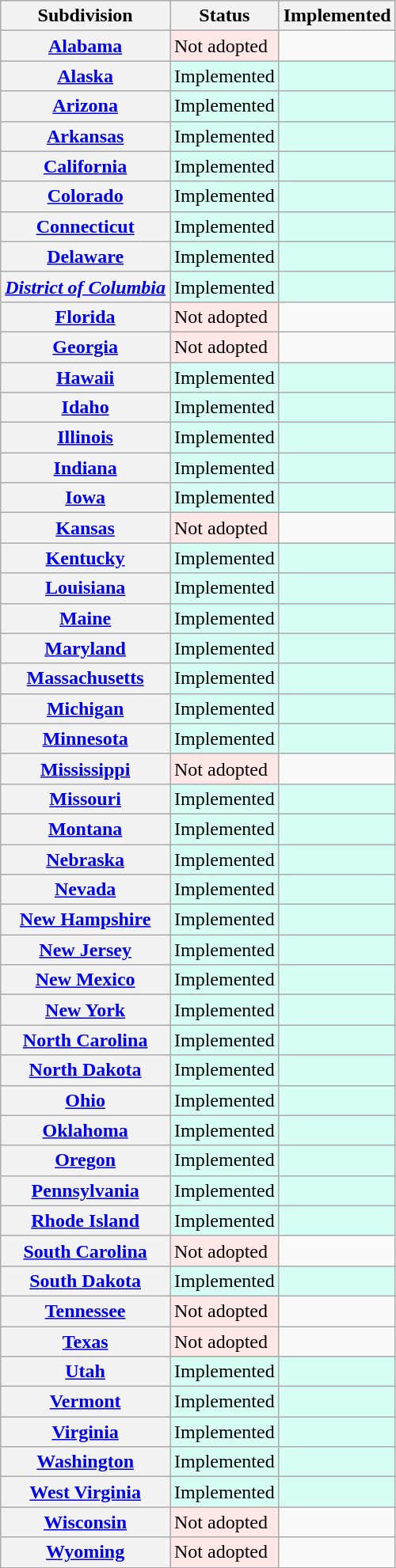<table class="wikitable sortable plainrowheaders collapsible floatright" border="1">
<tr>
<th scope="col">Subdivision</th>
<th scope="col">Status</th>
<th scope="col">Implemented</th>
</tr>
<tr>
<th scope="row"><a href='#'>Alabama</a></th>
<td style="background-color:#fee7e6;">Not adopted</td>
<td></td>
</tr>
<tr>
<th scope="row"><a href='#'>Alaska</a></th>
<td style="background-color:#d5fdf4;">Implemented</td>
<td style="background-color:#d5fdf4;"></td>
</tr>
<tr>
<th scope="row"><a href='#'>Arizona</a></th>
<td style="background-color:#d5fdf4;">Implemented</td>
<td style="background-color:#d5fdf4;"></td>
</tr>
<tr>
<th scope="row"><a href='#'>Arkansas</a></th>
<td style="background-color:#d5fdf4;">Implemented</td>
<td style="background-color:#d5fdf4;"></td>
</tr>
<tr>
<th scope="row"><a href='#'>California</a></th>
<td style="background-color:#d5fdf4;">Implemented</td>
<td style="background-color:#d5fdf4;"></td>
</tr>
<tr>
<th scope="row"><a href='#'>Colorado</a></th>
<td style="background-color:#d5fdf4;">Implemented</td>
<td style="background-color:#d5fdf4;"></td>
</tr>
<tr>
<th scope="row"><a href='#'>Connecticut</a></th>
<td style="background-color:#d5fdf4;">Implemented</td>
<td style="background-color:#d5fdf4;"></td>
</tr>
<tr>
<th scope="row"><a href='#'>Delaware</a></th>
<td style="background-color:#d5fdf4;">Implemented</td>
<td style="background-color:#d5fdf4;"></td>
</tr>
<tr>
<th scope="row"><em><a href='#'>District of Columbia</a></em></th>
<td style="background-color:#d5fdf4;">Implemented</td>
<td style="background-color:#d5fdf4;"></td>
</tr>
<tr>
<th scope="row"><a href='#'>Florida</a></th>
<td style="background-color:#fee7e6;">Not adopted</td>
<td></td>
</tr>
<tr>
<th scope="row"><a href='#'>Georgia</a></th>
<td style="background-color:#fee7e6;">Not adopted</td>
<td></td>
</tr>
<tr>
<th scope="row"><a href='#'>Hawaii</a></th>
<td style="background-color:#d5fdf4;">Implemented</td>
<td style="background-color:#d5fdf4;"></td>
</tr>
<tr>
<th scope="row"><a href='#'>Idaho</a></th>
<td style="background-color:#d5fdf4;">Implemented</td>
<td style="background-color:#d5fdf4;"></td>
</tr>
<tr>
<th scope="row"><a href='#'>Illinois</a></th>
<td style="background-color:#d5fdf4;">Implemented</td>
<td style="background-color:#d5fdf4;"></td>
</tr>
<tr>
<th scope="row"><a href='#'>Indiana</a></th>
<td style="background-color:#d5fdf4;">Implemented</td>
<td style="background-color:#d5fdf4;"></td>
</tr>
<tr>
<th scope="row"><a href='#'>Iowa</a></th>
<td style="background-color:#d5fdf4;">Implemented</td>
<td style="background-color:#d5fdf4;"></td>
</tr>
<tr>
<th scope="row"><a href='#'>Kansas</a></th>
<td style="background-color:#fee7e6;">Not adopted</td>
<td></td>
</tr>
<tr>
<th scope="row"><a href='#'>Kentucky</a></th>
<td style="background-color:#d5fdf4;">Implemented</td>
<td style="background-color:#d5fdf4;"></td>
</tr>
<tr>
<th scope="row"><a href='#'>Louisiana</a></th>
<td style="background-color:#d5fdf4;">Implemented</td>
<td style="background-color:#d5fdf4;"></td>
</tr>
<tr>
<th scope="row"><a href='#'>Maine</a></th>
<td style="background-color:#d5fdf4;">Implemented</td>
<td style="background-color:#d5fdf4;"></td>
</tr>
<tr>
<th scope="row"><a href='#'>Maryland</a></th>
<td style="background-color:#d5fdf4;">Implemented</td>
<td style="background-color:#d5fdf4;"></td>
</tr>
<tr>
<th scope="row"><a href='#'>Massachusetts</a></th>
<td style="background-color:#d5fdf4;">Implemented</td>
<td style="background-color:#d5fdf4;"></td>
</tr>
<tr>
<th scope="row"><a href='#'>Michigan</a></th>
<td style="background-color:#d5fdf4;">Implemented</td>
<td style="background-color:#d5fdf4;"></td>
</tr>
<tr>
<th scope="row"><a href='#'>Minnesota</a></th>
<td style="background-color:#d5fdf4;">Implemented</td>
<td style="background-color:#d5fdf4;"></td>
</tr>
<tr>
<th scope="row"><a href='#'>Mississippi</a></th>
<td style="background-color:#fee7e6;">Not adopted</td>
<td></td>
</tr>
<tr>
<th scope="row"><a href='#'>Missouri</a></th>
<td style="background-color:#d5fdf4;">Implemented</td>
<td style="background-color:#d5fdf4;"></td>
</tr>
<tr>
<th scope="row"><a href='#'>Montana</a></th>
<td style="background-color:#d5fdf4;">Implemented</td>
<td style="background-color:#d5fdf4;"></td>
</tr>
<tr>
<th scope="row"><a href='#'>Nebraska</a></th>
<td style="background-color:#d5fdf4;">Implemented</td>
<td style="background-color:#d5fdf4;"></td>
</tr>
<tr>
<th scope="row"><a href='#'>Nevada</a></th>
<td style="background-color:#d5fdf4;">Implemented</td>
<td style="background-color:#d5fdf4;"></td>
</tr>
<tr>
<th scope="row"><a href='#'>New Hampshire</a></th>
<td style="background-color:#d5fdf4;">Implemented</td>
<td style="background-color:#d5fdf4;"></td>
</tr>
<tr>
<th scope="row"><a href='#'>New Jersey</a></th>
<td style="background-color:#d5fdf4;">Implemented</td>
<td style="background-color:#d5fdf4;"></td>
</tr>
<tr>
<th scope="row"><a href='#'>New Mexico</a></th>
<td style="background-color:#d5fdf4;">Implemented</td>
<td style="background-color:#d5fdf4;"></td>
</tr>
<tr>
<th scope="row"><a href='#'>New York</a></th>
<td style="background-color:#d5fdf4;">Implemented</td>
<td style="background-color:#d5fdf4;"></td>
</tr>
<tr>
<th scope="row"><a href='#'>North Carolina</a></th>
<td style="background-color:#d5fdf4;">Implemented</td>
<td style="background-color:#d5fdf4;"></td>
</tr>
<tr>
<th scope="row"><a href='#'>North Dakota</a></th>
<td style="background-color:#d5fdf4;">Implemented</td>
<td style="background-color:#d5fdf4;"></td>
</tr>
<tr>
<th scope="row"><a href='#'>Ohio</a></th>
<td style="background-color:#d5fdf4;">Implemented</td>
<td style="background-color:#d5fdf4;"></td>
</tr>
<tr>
<th scope="row"><a href='#'>Oklahoma</a></th>
<td style="background-color:#d5fdf4;">Implemented</td>
<td style="background-color:#d5fdf4;"></td>
</tr>
<tr>
<th scope="row"><a href='#'>Oregon</a></th>
<td style="background-color:#d5fdf4;">Implemented</td>
<td style="background-color:#d5fdf4;"></td>
</tr>
<tr>
<th scope="row"><a href='#'>Pennsylvania</a></th>
<td style="background-color:#d5fdf4;">Implemented</td>
<td style="background-color:#d5fdf4;"></td>
</tr>
<tr>
<th scope="row"><a href='#'>Rhode Island</a></th>
<td style="background-color:#d5fdf4;">Implemented</td>
<td style="background-color:#d5fdf4;"></td>
</tr>
<tr>
<th scope="row"><a href='#'>South Carolina</a></th>
<td style="background-color:#fee7e6;">Not adopted</td>
<td></td>
</tr>
<tr>
<th scope="row"><a href='#'>South Dakota</a></th>
<td style="background-color:#d5fdf4;">Implemented</td>
<td style="background-color:#d5fdf4;"></td>
</tr>
<tr>
<th scope="row"><a href='#'>Tennessee</a></th>
<td style="background-color:#fee7e6;">Not adopted</td>
<td></td>
</tr>
<tr>
<th scope="row"><a href='#'>Texas</a></th>
<td style="background-color:#fee7e6;">Not adopted</td>
<td></td>
</tr>
<tr>
<th scope="row"><a href='#'>Utah</a></th>
<td style="background-color:#d5fdf4;">Implemented</td>
<td style="background-color:#d5fdf4;"></td>
</tr>
<tr>
<th scope="row"><a href='#'>Vermont</a></th>
<td style="background-color:#d5fdf4;">Implemented</td>
<td style="background-color:#d5fdf4;"></td>
</tr>
<tr>
<th scope="row"><a href='#'>Virginia</a></th>
<td style="background-color:#d5fdf4;">Implemented</td>
<td style="background-color:#d5fdf4;"></td>
</tr>
<tr>
<th scope="row"><a href='#'>Washington</a></th>
<td style="background-color:#d5fdf4;">Implemented</td>
<td style="background-color:#d5fdf4;"></td>
</tr>
<tr>
<th scope="row"><a href='#'>West Virginia</a></th>
<td style="background-color:#d5fdf4;">Implemented</td>
<td style="background-color:#d5fdf4;"></td>
</tr>
<tr>
<th scope="row"><a href='#'>Wisconsin</a></th>
<td style="background-color:#fee7e6;">Not adopted</td>
<td></td>
</tr>
<tr>
<th scope="row"><a href='#'>Wyoming</a></th>
<td style="background-color:#fee7e6;">Not adopted</td>
<td></td>
</tr>
<tr>
</tr>
</table>
